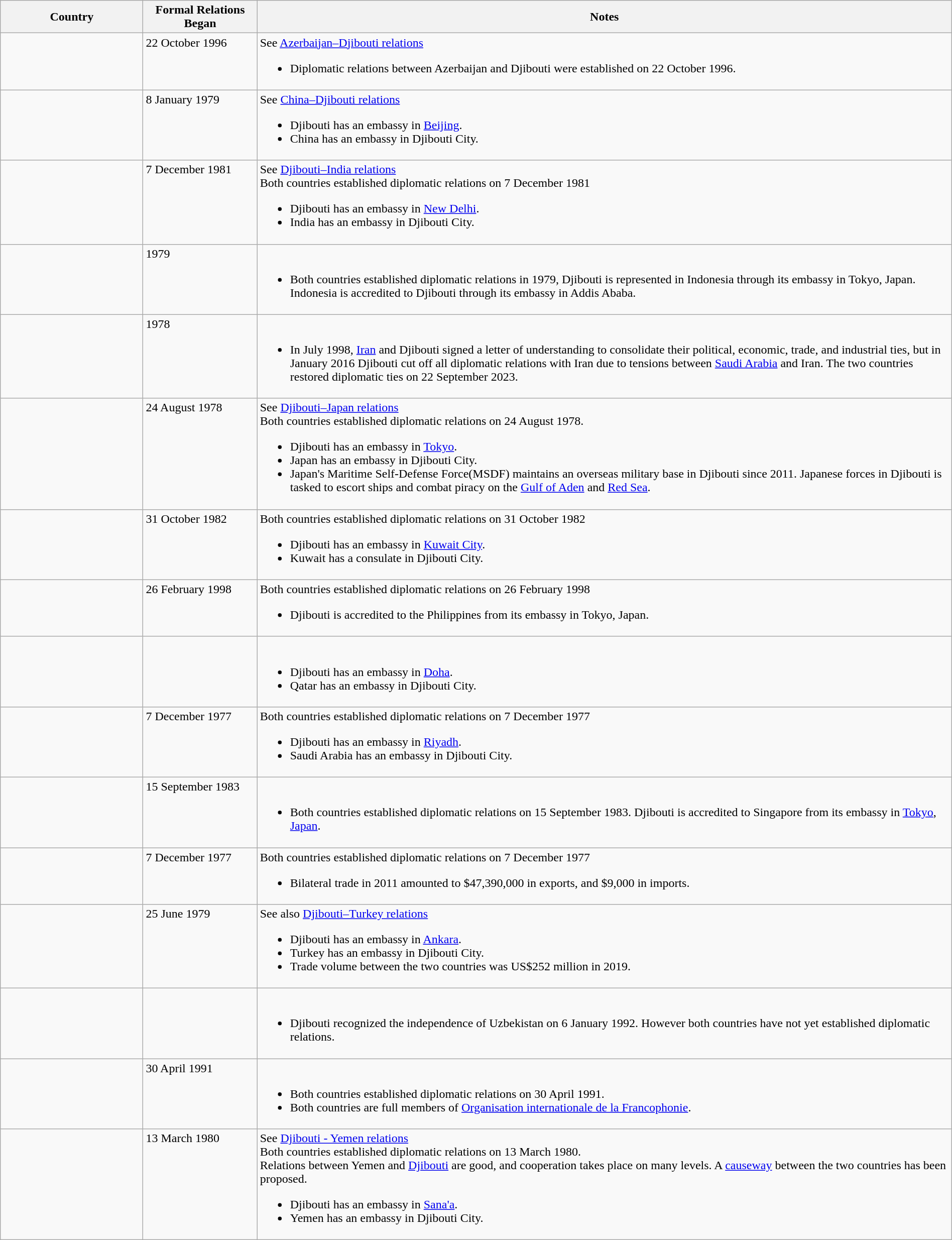<table class="wikitable sortable" style="width:100%; margin:auto;">
<tr>
<th style="width:15%;">Country</th>
<th style="width:12%;">Formal Relations Began</th>
<th>Notes</th>
</tr>
<tr valign="top">
<td></td>
<td>22 October 1996</td>
<td>See <a href='#'>Azerbaijan–Djibouti relations</a><br><ul><li>Diplomatic relations between Azerbaijan and Djibouti were established on 22 October 1996.</li></ul></td>
</tr>
<tr valign="top">
<td></td>
<td>8 January 1979</td>
<td>See <a href='#'>China–Djibouti relations</a><br><ul><li>Djibouti has an embassy in <a href='#'>Beijing</a>.</li><li>China has an embassy in Djibouti City.</li></ul></td>
</tr>
<tr valign="top">
<td></td>
<td>7 December 1981</td>
<td>See <a href='#'>Djibouti–India relations</a><br>Both countries established diplomatic relations on 7 December 1981<ul><li>Djibouti has an embassy in <a href='#'>New Delhi</a>.</li><li>India has an embassy in Djibouti City.</li></ul></td>
</tr>
<tr valign="top">
<td></td>
<td>1979</td>
<td><br><ul><li>Both countries established diplomatic relations in 1979, Djibouti is represented in Indonesia through its embassy in Tokyo, Japan. Indonesia is accredited to Djibouti through its embassy in Addis Ababa.</li></ul></td>
</tr>
<tr valign="top">
<td></td>
<td>1978</td>
<td><br><ul><li>In July 1998, <a href='#'>Iran</a> and Djibouti signed a letter of understanding to consolidate their political, economic, trade, and industrial ties, but in January 2016 Djibouti cut off all diplomatic relations with Iran due to tensions between <a href='#'>Saudi Arabia</a> and Iran. The two countries restored diplomatic ties on 22 September 2023.</li></ul></td>
</tr>
<tr valign="top">
<td></td>
<td>24 August 1978</td>
<td>See <a href='#'>Djibouti–Japan relations</a><br>Both countries established diplomatic relations on 24 August 1978.<ul><li>Djibouti has an embassy in <a href='#'>Tokyo</a>.</li><li>Japan has an embassy in Djibouti City.</li><li>Japan's Maritime Self-Defense Force(MSDF) maintains an overseas military base in Djibouti since 2011. Japanese forces in Djibouti is tasked to escort ships and combat piracy on the <a href='#'>Gulf of Aden</a> and <a href='#'>Red Sea</a>.</li></ul></td>
</tr>
<tr valign="top">
<td></td>
<td>31 October 1982</td>
<td>Both countries established diplomatic relations on 31 October 1982<br><ul><li>Djibouti has an embassy in <a href='#'>Kuwait City</a>.</li><li>Kuwait has a consulate in Djibouti City.</li></ul></td>
</tr>
<tr valign="top">
<td></td>
<td>26 February 1998</td>
<td>Both countries established diplomatic relations on 26 February 1998<br><ul><li>Djibouti is accredited to the Philippines from its embassy in Tokyo, Japan.</li></ul></td>
</tr>
<tr valign="top">
<td></td>
<td></td>
<td><br><ul><li>Djibouti has an embassy in <a href='#'>Doha</a>.</li><li>Qatar has an embassy in Djibouti City.</li></ul></td>
</tr>
<tr valign="top">
<td></td>
<td>7 December 1977</td>
<td>Both countries established diplomatic relations on 7 December 1977<br><ul><li>Djibouti has an embassy in <a href='#'>Riyadh</a>.</li><li>Saudi Arabia has an embassy in Djibouti City.</li></ul></td>
</tr>
<tr valign="top">
<td></td>
<td>15 September 1983</td>
<td><br><ul><li>Both countries established diplomatic relations on 15 September 1983. Djibouti is accredited to Singapore from its embassy in <a href='#'>Tokyo</a>, <a href='#'>Japan</a>.</li></ul></td>
</tr>
<tr valign="top">
<td></td>
<td>7 December 1977</td>
<td>Both countries established diplomatic relations on 7 December 1977<br><ul><li>Bilateral trade in 2011 amounted to $47,390,000 in exports, and $9,000 in imports.</li></ul></td>
</tr>
<tr valign="top">
<td></td>
<td>25 June 1979</td>
<td>See also <a href='#'>Djibouti–Turkey relations</a><br><ul><li>Djibouti has an embassy in <a href='#'>Ankara</a>.</li><li>Turkey has an embassy in Djibouti City.</li><li>Trade volume between the two countries was US$252 million in 2019.</li></ul></td>
</tr>
<tr valign="top">
<td></td>
<td></td>
<td><br><ul><li>Djibouti recognized the independence of Uzbekistan on 6 January 1992. However both countries have not yet established diplomatic relations.</li></ul></td>
</tr>
<tr valign="top">
<td></td>
<td>30 April 1991</td>
<td><br><ul><li>Both countries established diplomatic relations on 30 April 1991.</li><li>Both countries are full members of <a href='#'>Organisation internationale de la Francophonie</a>.</li></ul></td>
</tr>
<tr valign="top">
<td></td>
<td>13 March 1980</td>
<td>See <a href='#'>Djibouti - Yemen relations</a><br>Both countries established diplomatic relations on 13 March 1980.<br>Relations between Yemen and <a href='#'>Djibouti</a> are good, and cooperation takes place on many levels. A <a href='#'>causeway</a> between the two countries has been proposed.<ul><li>Djibouti has an embassy in <a href='#'>Sana'a</a>.</li><li>Yemen has an embassy in Djibouti City.</li></ul></td>
</tr>
</table>
